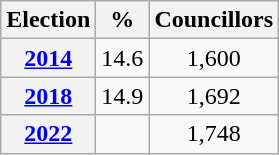<table class="wikitable" style="text-align: center;">
<tr>
<th>Election</th>
<th>%</th>
<th>Councillors</th>
</tr>
<tr>
<th><a href='#'>2014</a></th>
<td>14.6</td>
<td>1,600</td>
</tr>
<tr>
<th><a href='#'>2018</a></th>
<td>14.9</td>
<td>1,692</td>
</tr>
<tr>
<th><a href='#'>2022</a></th>
<td></td>
<td>1,748</td>
</tr>
</table>
